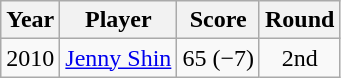<table class="wikitable">
<tr>
<th>Year</th>
<th>Player</th>
<th>Score</th>
<th>Round</th>
</tr>
<tr>
<td>2010</td>
<td><a href='#'>Jenny Shin</a></td>
<td>65 (−7)</td>
<td align=center>2nd</td>
</tr>
</table>
